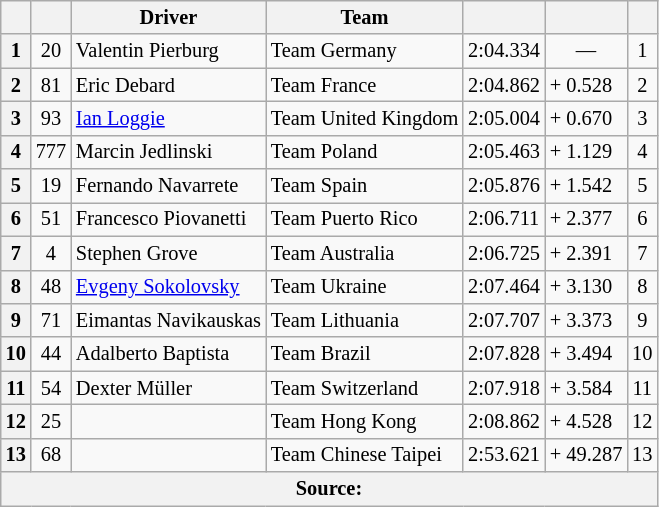<table class="wikitable" style="font-size:85%;">
<tr>
<th scope="col"></th>
<th scope="col"></th>
<th scope="col">Driver</th>
<th scope="col">Team</th>
<th scope="col"></th>
<th scope="col"></th>
<th scope="col"></th>
</tr>
<tr>
<th>1</th>
<td align="middle">20</td>
<td>Valentin Pierburg</td>
<td> Team Germany</td>
<td>2:04.334</td>
<td align="middle">—</td>
<td align="middle">1</td>
</tr>
<tr>
<th>2</th>
<td align="middle">81</td>
<td>Eric Debard</td>
<td> Team France</td>
<td>2:04.862</td>
<td>+ 0.528</td>
<td align="middle">2</td>
</tr>
<tr>
<th>3</th>
<td align="middle">93</td>
<td><a href='#'>Ian Loggie</a></td>
<td> Team United Kingdom</td>
<td>2:05.004</td>
<td>+ 0.670</td>
<td align="middle">3</td>
</tr>
<tr>
<th>4</th>
<td align="middle">777</td>
<td>Marcin Jedlinski</td>
<td> Team Poland</td>
<td>2:05.463</td>
<td>+ 1.129</td>
<td align="middle">4</td>
</tr>
<tr>
<th>5</th>
<td align="middle">19</td>
<td>Fernando Navarrete</td>
<td> Team Spain</td>
<td>2:05.876</td>
<td>+ 1.542</td>
<td align="middle">5</td>
</tr>
<tr>
<th>6</th>
<td align="middle">51</td>
<td>Francesco Piovanetti</td>
<td> Team Puerto Rico</td>
<td>2:06.711</td>
<td>+ 2.377</td>
<td align="middle">6</td>
</tr>
<tr>
<th>7</th>
<td align="middle">4</td>
<td>Stephen Grove</td>
<td> Team Australia</td>
<td>2:06.725</td>
<td>+ 2.391</td>
<td align="middle">7</td>
</tr>
<tr>
<th>8</th>
<td align="middle">48</td>
<td><a href='#'>Evgeny Sokolovsky</a></td>
<td> Team Ukraine</td>
<td>2:07.464</td>
<td>+ 3.130</td>
<td align="middle">8</td>
</tr>
<tr>
<th>9</th>
<td align="middle">71</td>
<td>Eimantas Navikauskas</td>
<td> Team Lithuania</td>
<td>2:07.707</td>
<td>+ 3.373</td>
<td align="middle">9</td>
</tr>
<tr>
<th>10</th>
<td align="middle">44</td>
<td>Adalberto Baptista</td>
<td> Team Brazil</td>
<td>2:07.828</td>
<td>+ 3.494</td>
<td align="middle">10</td>
</tr>
<tr>
<th>11</th>
<td align="middle">54</td>
<td>Dexter Müller</td>
<td> Team Switzerland</td>
<td>2:07.918</td>
<td>+ 3.584</td>
<td align="middle">11</td>
</tr>
<tr>
<th>12</th>
<td align="middle">25</td>
<td></td>
<td> Team Hong Kong</td>
<td>2:08.862</td>
<td>+ 4.528</td>
<td align="middle">12</td>
</tr>
<tr>
<th>13</th>
<td align="middle">68</td>
<td></td>
<td> Team Chinese Taipei</td>
<td>2:53.621</td>
<td>+ 49.287</td>
<td align="middle">13</td>
</tr>
<tr class="sortbottom">
<th colspan=7>Source:</th>
</tr>
</table>
